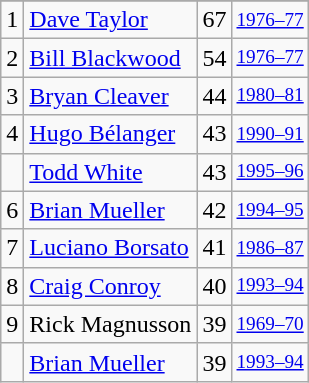<table class="wikitable">
<tr>
</tr>
<tr>
<td>1</td>
<td><a href='#'>Dave Taylor</a></td>
<td>67</td>
<td style="font-size:80%;"><a href='#'>1976–77</a></td>
</tr>
<tr>
<td>2</td>
<td><a href='#'>Bill Blackwood</a></td>
<td>54</td>
<td style="font-size:80%;"><a href='#'>1976–77</a></td>
</tr>
<tr>
<td>3</td>
<td><a href='#'>Bryan Cleaver</a></td>
<td>44</td>
<td style="font-size:80%;"><a href='#'>1980–81</a></td>
</tr>
<tr>
<td>4</td>
<td><a href='#'>Hugo Bélanger</a></td>
<td>43</td>
<td style="font-size:80%;"><a href='#'>1990–91</a></td>
</tr>
<tr>
<td></td>
<td><a href='#'>Todd White</a></td>
<td>43</td>
<td style="font-size:80%;"><a href='#'>1995–96</a></td>
</tr>
<tr>
<td>6</td>
<td><a href='#'>Brian Mueller</a></td>
<td>42</td>
<td style="font-size:80%;"><a href='#'>1994–95</a></td>
</tr>
<tr>
<td>7</td>
<td><a href='#'>Luciano Borsato</a></td>
<td>41</td>
<td style="font-size:80%;"><a href='#'>1986–87</a></td>
</tr>
<tr>
<td>8</td>
<td><a href='#'>Craig Conroy</a></td>
<td>40</td>
<td style="font-size:80%;"><a href='#'>1993–94</a></td>
</tr>
<tr>
<td>9</td>
<td>Rick Magnusson</td>
<td>39</td>
<td style="font-size:80%;"><a href='#'>1969–70</a></td>
</tr>
<tr>
<td></td>
<td><a href='#'>Brian Mueller</a></td>
<td>39</td>
<td style="font-size:80%;"><a href='#'>1993–94</a></td>
</tr>
</table>
